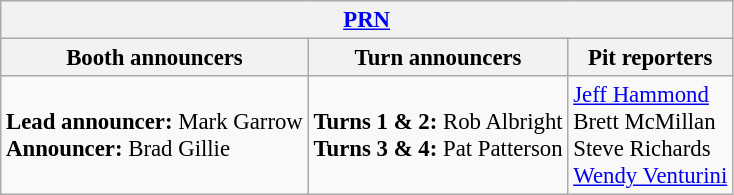<table class="wikitable" style="font-size: 95%;">
<tr>
<th colspan="3"><a href='#'>PRN</a></th>
</tr>
<tr>
<th>Booth announcers</th>
<th>Turn announcers</th>
<th>Pit reporters</th>
</tr>
<tr>
<td><strong>Lead announcer:</strong> Mark Garrow<br><strong>Announcer:</strong> Brad Gillie</td>
<td><strong>Turns 1 & 2:</strong> Rob Albright<br><strong>Turns 3 & 4:</strong> Pat Patterson</td>
<td><a href='#'>Jeff Hammond</a><br>Brett McMillan<br>Steve Richards<br><a href='#'>Wendy Venturini</a></td>
</tr>
</table>
